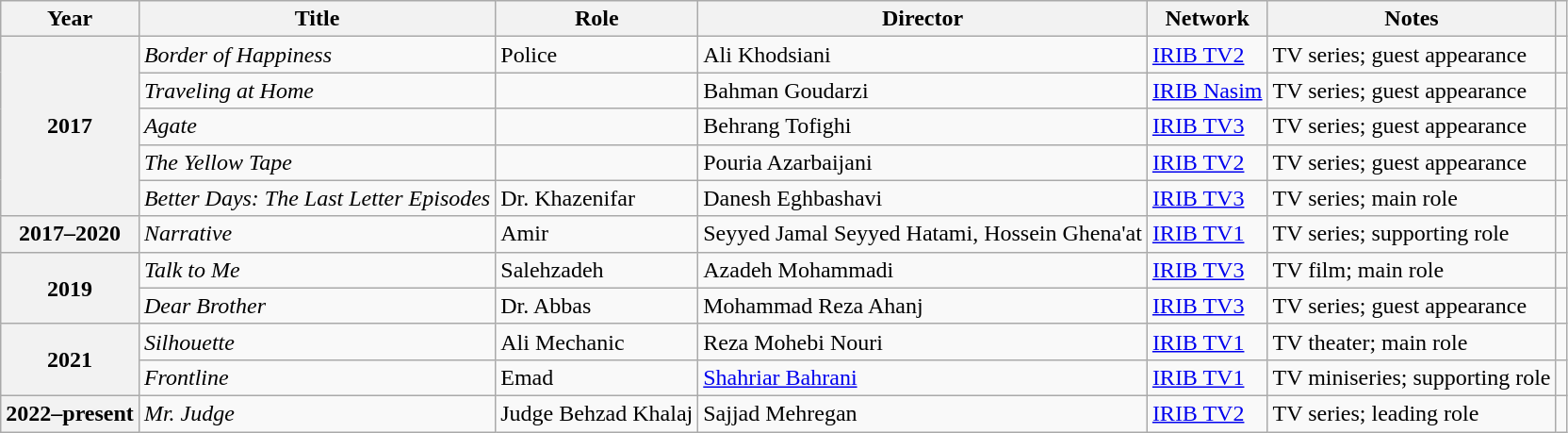<table class="wikitable plainrowheaders sortable"  style=font-size:100%>
<tr>
<th scope="col">Year</th>
<th scope="col">Title</th>
<th scope="col">Role</th>
<th scope="col">Director</th>
<th scope="col">Network</th>
<th scope="col" class="unsortable">Notes</th>
<th scope="col" class="unsortable"></th>
</tr>
<tr>
<th rowspan="5" scope="row">2017</th>
<td><em>Border of Happiness</em></td>
<td>Police</td>
<td>Ali Khodsiani</td>
<td><a href='#'>IRIB TV2</a></td>
<td>TV series; guest appearance</td>
<td></td>
</tr>
<tr>
<td><em>Traveling at Home</em></td>
<td></td>
<td>Bahman Goudarzi</td>
<td><a href='#'>IRIB Nasim</a></td>
<td>TV series; guest appearance</td>
<td></td>
</tr>
<tr>
<td><em>Agate</em></td>
<td></td>
<td>Behrang Tofighi</td>
<td><a href='#'>IRIB TV3</a></td>
<td>TV series; guest appearance</td>
<td></td>
</tr>
<tr>
<td><em>The Yellow Tape</em></td>
<td></td>
<td>Pouria Azarbaijani</td>
<td><a href='#'>IRIB TV2</a></td>
<td>TV series; guest appearance</td>
<td></td>
</tr>
<tr>
<td><em>Better Days: The Last Letter Episodes</em></td>
<td>Dr. Khazenifar</td>
<td>Danesh Eghbashavi</td>
<td><a href='#'>IRIB TV3</a></td>
<td>TV series; main role</td>
<td></td>
</tr>
<tr>
<th scope="row">2017–2020</th>
<td><em>Narrative</em></td>
<td>Amir</td>
<td>Seyyed Jamal Seyyed Hatami, Hossein Ghena'at</td>
<td><a href='#'>IRIB TV1</a></td>
<td>TV series; supporting role</td>
<td></td>
</tr>
<tr>
<th rowspan="2" scope="row">2019</th>
<td><em>Talk to Me</em></td>
<td>Salehzadeh</td>
<td>Azadeh Mohammadi</td>
<td><a href='#'>IRIB TV3</a></td>
<td>TV film; main role</td>
<td></td>
</tr>
<tr>
<td><em>Dear Brother</em></td>
<td>Dr. Abbas</td>
<td>Mohammad Reza Ahanj</td>
<td><a href='#'>IRIB TV3</a></td>
<td>TV series; guest appearance</td>
<td></td>
</tr>
<tr>
<th scope="row" rowspan="2">2021</th>
<td><em>Silhouette</em></td>
<td>Ali Mechanic</td>
<td>Reza Mohebi Nouri</td>
<td><a href='#'>IRIB TV1</a></td>
<td>TV theater; main role</td>
<td></td>
</tr>
<tr>
<td><em>Frontline</em></td>
<td>Emad</td>
<td><a href='#'>Shahriar Bahrani</a></td>
<td><a href='#'>IRIB TV1</a></td>
<td>TV miniseries; supporting role</td>
<td></td>
</tr>
<tr>
<th scope="row">2022–present</th>
<td><em>Mr. Judge</em></td>
<td>Judge Behzad Khalaj</td>
<td>Sajjad Mehregan</td>
<td><a href='#'>IRIB TV2</a></td>
<td>TV series; leading role</td>
<td></td>
</tr>
</table>
